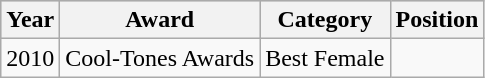<table class="wikitable">
<tr style="background:#ccc; text-align:center;">
<th>Year</th>
<th>Award</th>
<th>Category</th>
<th>Position</th>
</tr>
<tr>
<td>2010</td>
<td>Cool-Tones Awards</td>
<td>Best Female</td>
<td></td>
</tr>
</table>
